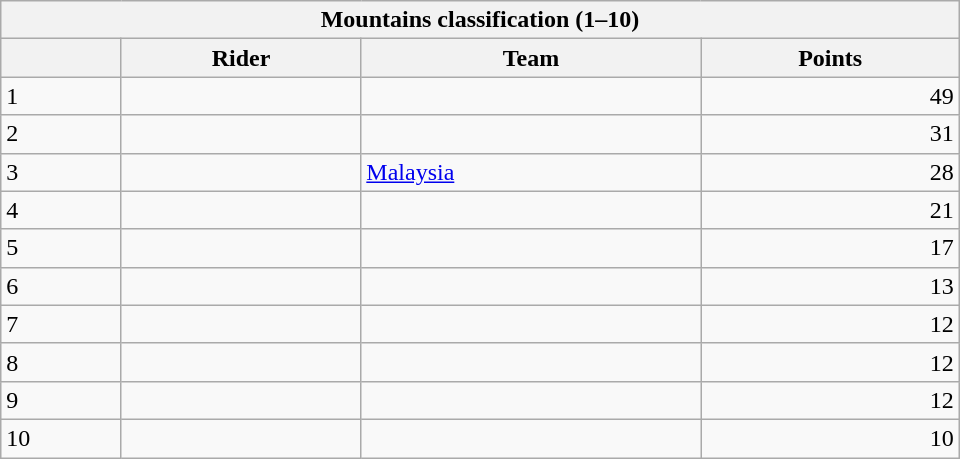<table class="wikitable" style="width:40em;margin-bottom:0">
<tr>
<th colspan=4>Mountains classification (1–10)</th>
</tr>
<tr>
<th></th>
<th>Rider</th>
<th>Team</th>
<th>Points</th>
</tr>
<tr>
<td>1</td>
<td> </td>
<td></td>
<td align=right>49</td>
</tr>
<tr>
<td>2</td>
<td></td>
<td></td>
<td align=right>31</td>
</tr>
<tr>
<td>3</td>
<td></td>
<td><a href='#'>Malaysia</a></td>
<td align=right>28</td>
</tr>
<tr>
<td>4</td>
<td></td>
<td></td>
<td align=right>21</td>
</tr>
<tr>
<td>5</td>
<td></td>
<td></td>
<td align=right>17</td>
</tr>
<tr>
<td>6</td>
<td></td>
<td></td>
<td align=right>13</td>
</tr>
<tr>
<td>7</td>
<td></td>
<td></td>
<td align=right>12</td>
</tr>
<tr>
<td>8</td>
<td></td>
<td></td>
<td align=right>12</td>
</tr>
<tr>
<td>9</td>
<td></td>
<td></td>
<td align=right>12</td>
</tr>
<tr>
<td>10</td>
<td></td>
<td></td>
<td align=right>10</td>
</tr>
</table>
